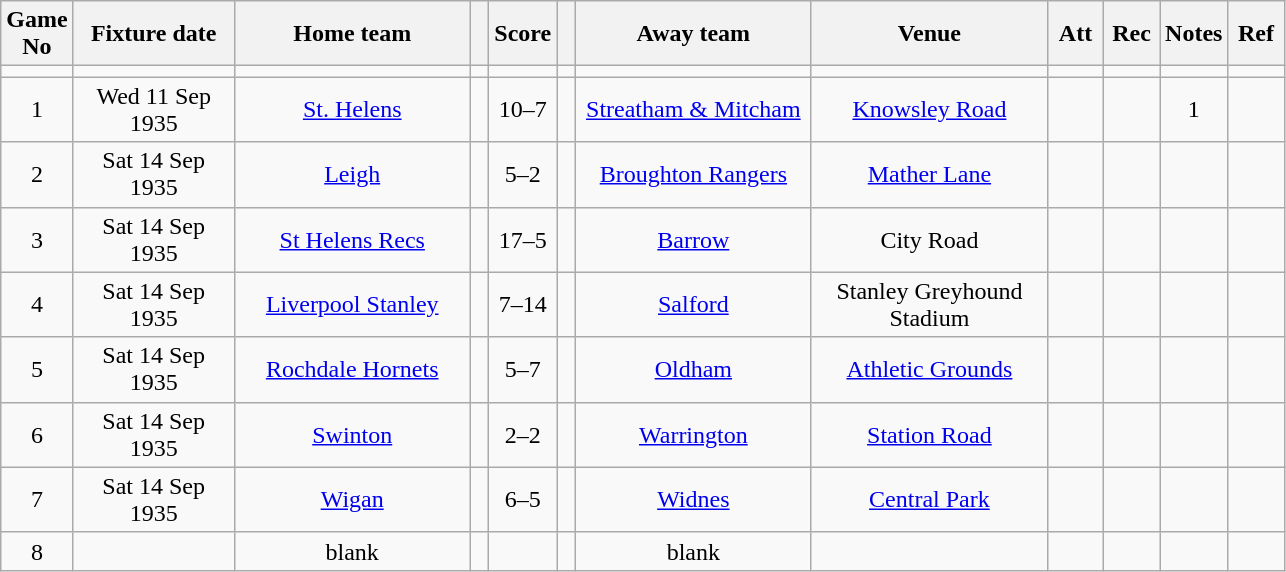<table class="wikitable" style="text-align:center;">
<tr>
<th width=20 abbr="No">Game No</th>
<th width=100 abbr="Date">Fixture date</th>
<th width=150 abbr="Home team">Home team</th>
<th width=5 abbr="space"></th>
<th width=20 abbr="Score">Score</th>
<th width=5 abbr="space"></th>
<th width=150 abbr="Away team">Away team</th>
<th width=150 abbr="Venue">Venue</th>
<th width=30 abbr="Att">Att</th>
<th width=30 abbr="Rec">Rec</th>
<th width=20 abbr="Notes">Notes</th>
<th width=30 abbr="Ref">Ref</th>
</tr>
<tr>
<td></td>
<td></td>
<td></td>
<td></td>
<td></td>
<td></td>
<td></td>
<td></td>
<td></td>
<td></td>
<td></td>
</tr>
<tr>
<td>1</td>
<td>Wed 11 Sep 1935</td>
<td><a href='#'>St. Helens</a></td>
<td></td>
<td>10–7</td>
<td></td>
<td><a href='#'>Streatham & Mitcham</a></td>
<td><a href='#'>Knowsley Road</a></td>
<td></td>
<td></td>
<td>1</td>
<td></td>
</tr>
<tr>
<td>2</td>
<td>Sat 14 Sep 1935</td>
<td><a href='#'>Leigh</a></td>
<td></td>
<td>5–2</td>
<td></td>
<td><a href='#'>Broughton Rangers</a></td>
<td><a href='#'>Mather Lane</a></td>
<td></td>
<td></td>
<td></td>
<td></td>
</tr>
<tr>
<td>3</td>
<td>Sat 14 Sep 1935</td>
<td><a href='#'>St Helens Recs</a></td>
<td></td>
<td>17–5</td>
<td></td>
<td><a href='#'>Barrow</a></td>
<td>City Road</td>
<td></td>
<td></td>
<td></td>
<td></td>
</tr>
<tr>
<td>4</td>
<td>Sat 14 Sep 1935</td>
<td><a href='#'>Liverpool Stanley</a></td>
<td></td>
<td>7–14</td>
<td></td>
<td><a href='#'>Salford</a></td>
<td>Stanley Greyhound Stadium</td>
<td></td>
<td></td>
<td></td>
<td></td>
</tr>
<tr>
<td>5</td>
<td>Sat 14 Sep 1935</td>
<td><a href='#'>Rochdale Hornets</a></td>
<td></td>
<td>5–7</td>
<td></td>
<td><a href='#'>Oldham</a></td>
<td><a href='#'>Athletic Grounds</a></td>
<td></td>
<td></td>
<td></td>
<td></td>
</tr>
<tr>
<td>6</td>
<td>Sat 14 Sep 1935</td>
<td><a href='#'>Swinton</a></td>
<td></td>
<td>2–2</td>
<td></td>
<td><a href='#'>Warrington</a></td>
<td><a href='#'>Station Road</a></td>
<td></td>
<td></td>
<td></td>
<td></td>
</tr>
<tr>
<td>7</td>
<td>Sat 14 Sep 1935</td>
<td><a href='#'>Wigan</a></td>
<td></td>
<td>6–5</td>
<td></td>
<td><a href='#'>Widnes</a></td>
<td><a href='#'>Central Park</a></td>
<td></td>
<td></td>
<td></td>
<td></td>
</tr>
<tr>
<td>8</td>
<td></td>
<td>blank</td>
<td></td>
<td></td>
<td></td>
<td>blank</td>
<td></td>
<td></td>
<td></td>
<td></td>
<td></td>
</tr>
</table>
